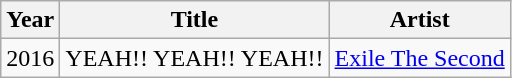<table class="wikitable">
<tr>
<th>Year</th>
<th>Title</th>
<th>Artist</th>
</tr>
<tr>
<td>2016</td>
<td>YEAH!! YEAH!! YEAH!!</td>
<td><a href='#'>Exile The Second</a></td>
</tr>
</table>
